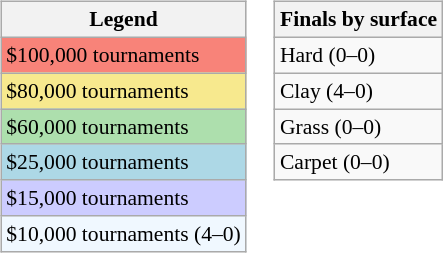<table>
<tr valign=top>
<td><br><table class="wikitable" style="font-size:90%;">
<tr>
<th>Legend</th>
</tr>
<tr bgcolor=f88379>
<td>$100,000 tournaments</td>
</tr>
<tr bgcolor=f7e98e>
<td>$80,000 tournaments</td>
</tr>
<tr bgcolor=addfad>
<td>$60,000 tournaments</td>
</tr>
<tr bgcolor=lightblue>
<td>$25,000 tournaments</td>
</tr>
<tr bgcolor=#ccf>
<td>$15,000 tournaments</td>
</tr>
<tr style="background:#f0f8ff;">
<td>$10,000 tournaments (4–0)</td>
</tr>
</table>
</td>
<td><br><table class="wikitable" style="font-size:90%;">
<tr>
<th>Finals by surface</th>
</tr>
<tr>
<td>Hard (0–0)</td>
</tr>
<tr>
<td>Clay (4–0)</td>
</tr>
<tr>
<td>Grass (0–0)</td>
</tr>
<tr>
<td>Carpet (0–0)</td>
</tr>
</table>
</td>
</tr>
</table>
